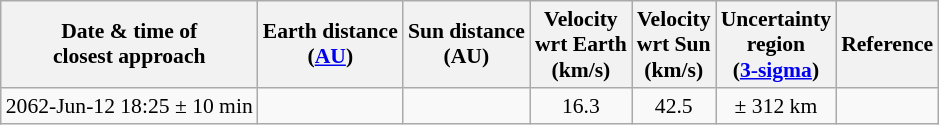<table class="wikitable" style="text-align: center; font-size: 0.9em;">
<tr>
<th>Date & time of<br>closest approach</th>
<th>Earth distance<br>(<a href='#'>AU</a>)</th>
<th>Sun distance<br>(AU)</th>
<th>Velocity<br>wrt Earth<br>(km/s)</th>
<th>Velocity<br>wrt Sun<br>(km/s)</th>
<th>Uncertainty<br>region<br>(<a href='#'>3-sigma</a>)</th>
<th>Reference</th>
</tr>
<tr>
<td>2062-Jun-12 18:25 ± 10 min</td>
<td></td>
<td></td>
<td>16.3</td>
<td>42.5</td>
<td>± 312 km</td>
<td><small></small></td>
</tr>
</table>
